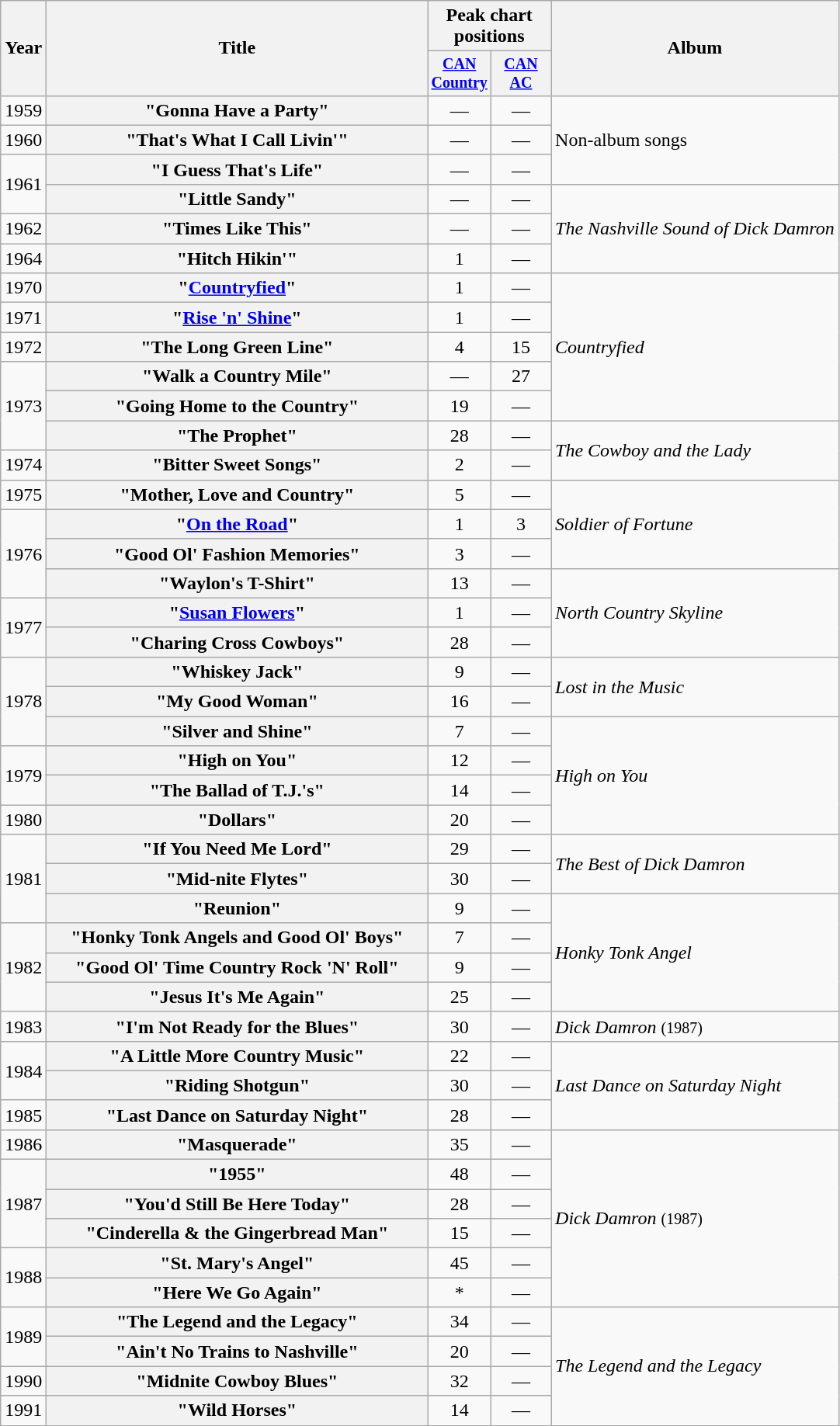<table class="wikitable plainrowheaders" style=text-align:center;>
<tr>
<th scope="col" rowspan="2">Year</th>
<th scope="col" rowspan="2" style="width:20em;">Title</th>
<th scope="col" colspan="2">Peak chart<br>positions</th>
<th scope="col" rowspan="2">Album</th>
</tr>
<tr style="font-size:smaller;">
<th width="45"><a href='#'>CAN Country</a></th>
<th width="45"><a href='#'>CAN AC</a></th>
</tr>
<tr>
<td>1959</td>
<th scope="row">"Gonna Have a Party"</th>
<td>—</td>
<td>—</td>
<td align="left" rowspan="3">Non-album songs</td>
</tr>
<tr>
<td>1960</td>
<th scope="row">"That's What I Call Livin'"</th>
<td>—</td>
<td>—</td>
</tr>
<tr>
<td rowspan="2">1961</td>
<th scope="row">"I Guess That's Life"</th>
<td>—</td>
<td>—</td>
</tr>
<tr>
<th scope="row">"Little Sandy"</th>
<td>—</td>
<td>—</td>
<td align="left" rowspan="3"><em>The Nashville Sound of Dick Damron</em></td>
</tr>
<tr>
<td>1962</td>
<th scope="row">"Times Like This"</th>
<td>—</td>
<td>—</td>
</tr>
<tr>
<td>1964</td>
<th scope="row">"Hitch Hikin'"</th>
<td>1</td>
<td>—</td>
</tr>
<tr>
<td>1970</td>
<th scope="row">"<a href='#'>Countryfied</a>"</th>
<td>1</td>
<td>—</td>
<td align="left" rowspan="5"><em>Countryfied</em></td>
</tr>
<tr>
<td>1971</td>
<th scope="row">"<a href='#'>Rise 'n' Shine</a>"</th>
<td>1</td>
<td>—</td>
</tr>
<tr>
<td>1972</td>
<th scope="row">"The Long Green Line"</th>
<td>4</td>
<td>15</td>
</tr>
<tr>
<td rowspan="3">1973</td>
<th scope="row">"Walk a Country Mile"</th>
<td>—</td>
<td>27</td>
</tr>
<tr>
<th scope="row">"Going Home to the Country"</th>
<td>19</td>
<td>—</td>
</tr>
<tr>
<th scope="row">"The Prophet"</th>
<td>28</td>
<td>—</td>
<td align="left" rowspan="2"><em>The Cowboy and the Lady</em></td>
</tr>
<tr>
<td>1974</td>
<th scope="row">"Bitter Sweet Songs"</th>
<td>2</td>
<td>—</td>
</tr>
<tr>
<td>1975</td>
<th scope="row">"Mother, Love and Country"</th>
<td>5</td>
<td>—</td>
<td align="left" rowspan="3"><em>Soldier of Fortune</em></td>
</tr>
<tr>
<td rowspan="3">1976</td>
<th scope="row">"<a href='#'>On the Road</a>"</th>
<td>1</td>
<td>3</td>
</tr>
<tr>
<th scope="row">"Good Ol' Fashion Memories"</th>
<td>3</td>
<td>—</td>
</tr>
<tr>
<th scope="row">"Waylon's T-Shirt"</th>
<td>13</td>
<td>—</td>
<td align="left" rowspan="3"><em>North Country Skyline</em></td>
</tr>
<tr>
<td rowspan="2">1977</td>
<th scope="row">"<a href='#'>Susan Flowers</a>"</th>
<td>1</td>
<td>—</td>
</tr>
<tr>
<th scope="row">"Charing Cross Cowboys"</th>
<td>28</td>
<td>—</td>
</tr>
<tr>
<td rowspan="3">1978</td>
<th scope="row">"Whiskey Jack"</th>
<td>9</td>
<td>—</td>
<td align="left" rowspan="2"><em>Lost in the Music</em></td>
</tr>
<tr>
<th scope="row">"My Good Woman"</th>
<td>16</td>
<td>—</td>
</tr>
<tr>
<th scope="row">"Silver and Shine"</th>
<td>7</td>
<td>—</td>
<td align="left" rowspan="4"><em>High on You</em></td>
</tr>
<tr>
<td rowspan="2">1979</td>
<th scope="row">"High on You"</th>
<td>12</td>
<td>—</td>
</tr>
<tr>
<th scope="row">"The Ballad of T.J.'s"</th>
<td>14</td>
<td>—</td>
</tr>
<tr>
<td>1980</td>
<th scope="row">"Dollars"</th>
<td>20</td>
<td>—</td>
</tr>
<tr>
<td rowspan="3">1981</td>
<th scope="row">"If You Need Me Lord"</th>
<td>29</td>
<td>—</td>
<td align="left" rowspan="2"><em>The Best of Dick Damron</em></td>
</tr>
<tr>
<th scope="row">"Mid-nite Flytes"</th>
<td>30</td>
<td>—</td>
</tr>
<tr>
<th scope="row">"Reunion"</th>
<td>9</td>
<td>—</td>
<td align="left" rowspan="4"><em>Honky Tonk Angel</em></td>
</tr>
<tr>
<td rowspan="3">1982</td>
<th scope="row">"Honky Tonk Angels and Good Ol' Boys"</th>
<td>7</td>
<td>—</td>
</tr>
<tr>
<th scope="row">"Good Ol' Time Country Rock 'N' Roll"</th>
<td>9</td>
<td>—</td>
</tr>
<tr>
<th scope="row">"Jesus It's Me Again"</th>
<td>25</td>
<td>—</td>
</tr>
<tr>
<td>1983</td>
<th scope="row">"I'm Not Ready for the Blues"</th>
<td>30</td>
<td>—</td>
<td align="left"><em>Dick Damron</em> <small>(1987)</small></td>
</tr>
<tr>
<td rowspan="2">1984</td>
<th scope="row">"A Little More Country Music"</th>
<td>22</td>
<td>—</td>
<td align="left" rowspan="3"><em>Last Dance on Saturday Night</em></td>
</tr>
<tr>
<th scope="row">"Riding Shotgun"</th>
<td>30</td>
<td>—</td>
</tr>
<tr>
<td>1985</td>
<th scope="row">"Last Dance on Saturday Night"</th>
<td>28</td>
<td>—</td>
</tr>
<tr>
<td>1986</td>
<th scope="row">"Masquerade"</th>
<td>35</td>
<td>—</td>
<td align="left" rowspan="6"><em>Dick Damron</em> <small>(1987)</small></td>
</tr>
<tr>
<td rowspan="3">1987</td>
<th scope="row">"1955"</th>
<td>48</td>
<td>—</td>
</tr>
<tr>
<th scope="row">"You'd Still Be Here Today"</th>
<td>28</td>
<td>—</td>
</tr>
<tr>
<th scope="row">"Cinderella & the Gingerbread Man"</th>
<td>15</td>
<td>—</td>
</tr>
<tr>
<td rowspan="2">1988</td>
<th scope="row">"St. Mary's Angel"</th>
<td>45</td>
<td>—</td>
</tr>
<tr>
<th scope="row">"Here We Go Again"</th>
<td>*</td>
<td>—</td>
</tr>
<tr>
<td rowspan="2">1989</td>
<th scope="row">"The Legend and the Legacy"</th>
<td>34</td>
<td>—</td>
<td align="left" rowspan="4"><em>The Legend and the Legacy</em></td>
</tr>
<tr>
<th scope="row">"Ain't No Trains to Nashville"</th>
<td>20</td>
<td>—</td>
</tr>
<tr>
<td>1990</td>
<th scope="row">"Midnite Cowboy Blues"</th>
<td>32</td>
<td>—</td>
</tr>
<tr>
<td>1991</td>
<th scope="row">"Wild Horses"</th>
<td>14</td>
<td>—</td>
</tr>
</table>
